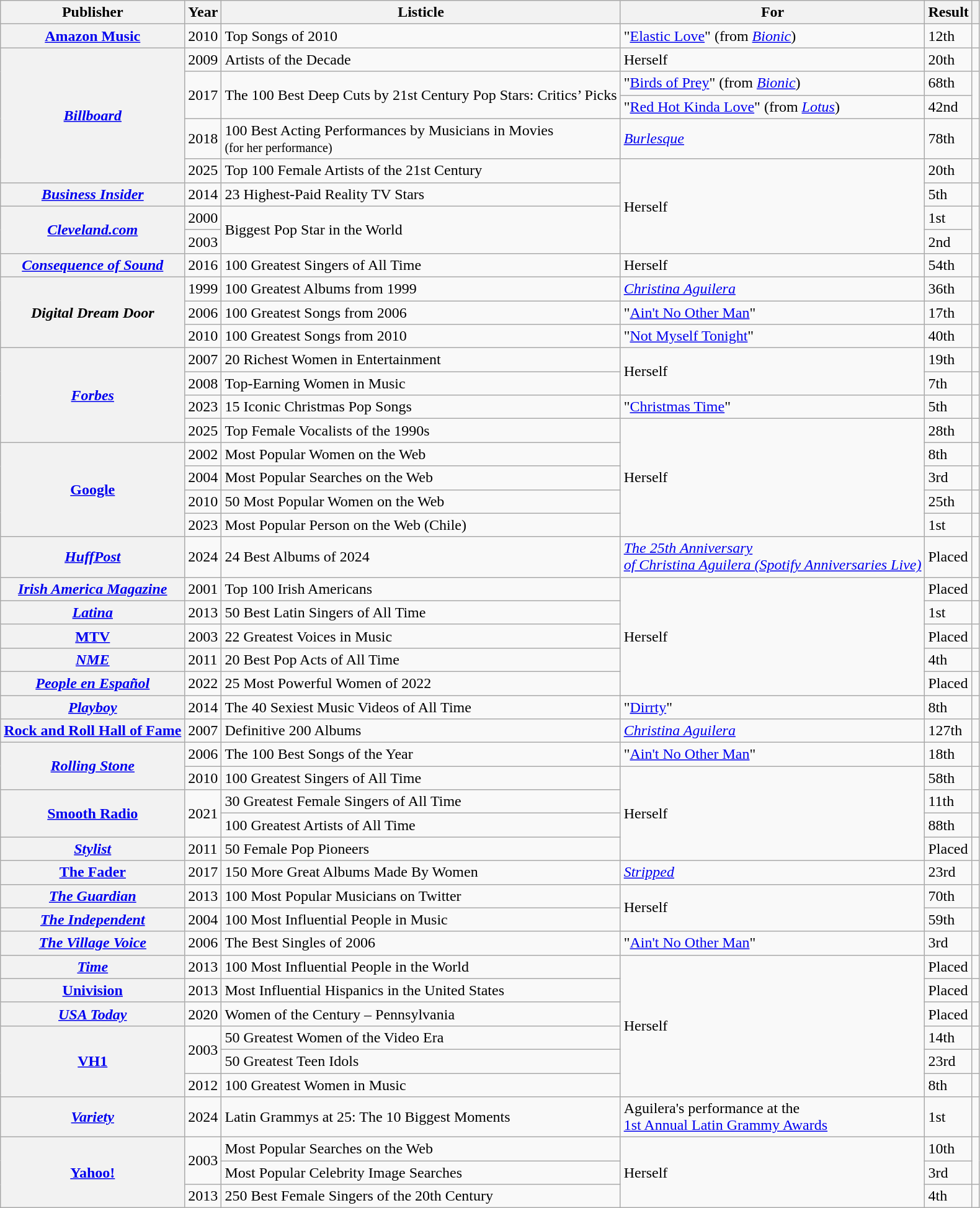<table class="wikitable plainrowheaders sortable" style="margin-right: 0;">
<tr>
<th scope="col">Publisher</th>
<th scope="col">Year</th>
<th scope="col">Listicle</th>
<th>For</th>
<th scope="col">Result</th>
<th scope="col" class="unsortable"></th>
</tr>
<tr>
<th scope="row"><a href='#'>Amazon Music</a></th>
<td>2010</td>
<td>Top Songs of 2010</td>
<td>"<a href='#'>Elastic Love</a>" (from <em><a href='#'>Bionic</a></em>)</td>
<td>12th</td>
<td style="text-align:center;"></td>
</tr>
<tr>
<th rowspan="5" scope="row"><em><a href='#'>Billboard</a></em></th>
<td>2009</td>
<td>Artists of the Decade </td>
<td>Herself</td>
<td>20th</td>
<td style="text-align:center;"></td>
</tr>
<tr>
<td rowspan="2">2017</td>
<td rowspan="2">The 100 Best Deep Cuts by 21st Century Pop Stars: Critics’ Picks</td>
<td>"<a href='#'>Birds of Prey</a>" (from <em><a href='#'>Bionic</a></em>)</td>
<td>68th</td>
<td style="text-align:center;"  rowspan="2"></td>
</tr>
<tr>
<td>"<a href='#'>Red Hot Kinda Love</a>" (from <em><a href='#'>Lotus</a></em>)</td>
<td>42nd</td>
</tr>
<tr>
<td>2018</td>
<td>100 Best Acting Performances by Musicians in Movies<br><small>(for her performance)</small></td>
<td><em><a href='#'>Burlesque</a></em></td>
<td>78th</td>
<td style="text-align:center;"></td>
</tr>
<tr>
<td>2025</td>
<td>Top 100 Female Artists of the 21st Century</td>
<td rowspan="4">Herself</td>
<td>20th</td>
<td style="text-align:center;"></td>
</tr>
<tr>
<th scope="row"><em><a href='#'>Business Insider</a></em></th>
<td>2014</td>
<td>23 Highest-Paid Reality TV Stars</td>
<td>5th</td>
<td style="text-align:center;"></td>
</tr>
<tr>
<th rowspan="2" scope="row"><em><a href='#'>Cleveland.com</a></em></th>
<td>2000</td>
<td rowspan="2">Biggest Pop Star in the World</td>
<td>1st</td>
<td rowspan="2" style="text-align:center;"></td>
</tr>
<tr>
<td>2003</td>
<td>2nd</td>
</tr>
<tr>
<th scope="row"><em><a href='#'>Consequence of Sound</a></em></th>
<td>2016</td>
<td>100 Greatest Singers of All Time</td>
<td>Herself</td>
<td>54th</td>
<td style="text-align:center;"></td>
</tr>
<tr>
<th rowspan="3" scope="row"><em>Digital Dream Door</em></th>
<td>1999</td>
<td>100 Greatest Albums from 1999</td>
<td><em><a href='#'>Christina Aguilera</a></em></td>
<td>36th</td>
<td style="text-align:center;"></td>
</tr>
<tr>
<td>2006</td>
<td>100 Greatest Songs from 2006</td>
<td>"<a href='#'>Ain't No Other Man</a>"</td>
<td>17th</td>
<td style="text-align:center;"></td>
</tr>
<tr>
<td>2010</td>
<td>100 Greatest Songs from 2010</td>
<td>"<a href='#'>Not Myself Tonight</a>"</td>
<td>40th</td>
<td style="text-align:center;"></td>
</tr>
<tr>
<th rowspan="4" scope="row"><em><a href='#'>Forbes</a></em></th>
<td>2007</td>
<td>20 Richest Women in Entertainment</td>
<td rowspan="2">Herself</td>
<td>19th</td>
<td style="text-align:center;"></td>
</tr>
<tr>
<td>2008</td>
<td>Top-Earning Women in Music</td>
<td>7th</td>
<td style="text-align:center;"></td>
</tr>
<tr>
<td>2023</td>
<td>15 Iconic Christmas Pop Songs</td>
<td>"<a href='#'>Christmas Time</a>"</td>
<td>5th</td>
<td style="text-align:center;"></td>
</tr>
<tr>
<td>2025</td>
<td>Top Female Vocalists of the 1990s</td>
<td rowspan="5">Herself</td>
<td>28th</td>
<td style="text-align:center;"></td>
</tr>
<tr>
<th rowspan="4" scope="row"><a href='#'>Google</a></th>
<td>2002</td>
<td>Most Popular Women on the Web</td>
<td>8th</td>
<td style="text-align:center;"></td>
</tr>
<tr>
<td>2004</td>
<td>Most Popular Searches on the Web</td>
<td>3rd</td>
<td style="text-align:center;"></td>
</tr>
<tr>
<td>2010</td>
<td>50 Most Popular Women on the Web</td>
<td>25th</td>
<td style="text-align:center;"></td>
</tr>
<tr>
<td>2023</td>
<td>Most Popular Person on the Web (Chile)</td>
<td>1st</td>
<td style="text-align:center;"></td>
</tr>
<tr>
<th scope="row"><em><a href='#'>HuffPost</a></em></th>
<td>2024</td>
<td>24 Best Albums of 2024</td>
<td><em><a href='#'>The 25th Anniversary<br>of Christina Aguilera (Spotify Anniversaries Live)</a></em></td>
<td>Placed</td>
<td style="text-align:center;"></td>
</tr>
<tr>
<th scope="row"><em><a href='#'>Irish America Magazine</a></em></th>
<td>2001</td>
<td>Top 100 Irish Americans</td>
<td rowspan="5">Herself</td>
<td>Placed</td>
<td style="text-align:center;"></td>
</tr>
<tr>
<th scope="row"><em><a href='#'>Latina</a></em></th>
<td>2013</td>
<td>50 Best Latin Singers of All Time</td>
<td>1st</td>
<td style="text-align:center;"></td>
</tr>
<tr>
<th scope="row"><a href='#'>MTV</a></th>
<td>2003</td>
<td>22 Greatest Voices in Music</td>
<td>Placed</td>
<td style="text-align:center;"></td>
</tr>
<tr>
<th scope="row"><em><a href='#'>NME</a></em></th>
<td>2011</td>
<td>20 Best Pop Acts of All Time</td>
<td>4th</td>
<td style="text-align:center;"></td>
</tr>
<tr>
<th scope="row"><em><a href='#'>People en Español</a></em></th>
<td>2022</td>
<td>25 Most Powerful Women of 2022</td>
<td>Placed</td>
<td style="text-align:center;"></td>
</tr>
<tr>
<th scope="row"><em><a href='#'>Playboy</a></em></th>
<td>2014</td>
<td>The 40 Sexiest Music Videos of All Time</td>
<td>"<a href='#'>Dirrty</a>"</td>
<td>8th</td>
<td style="text-align:center;"></td>
</tr>
<tr>
<th scope="row"><a href='#'>Rock and Roll Hall of Fame</a></th>
<td>2007</td>
<td>Definitive 200 Albums</td>
<td><em><a href='#'>Christina Aguilera</a></em></td>
<td>127th</td>
<td style="text-align:center;"></td>
</tr>
<tr>
<th scope="row"; rowspan="2"><em><a href='#'>Rolling Stone</a></em></th>
<td>2006</td>
<td>The 100 Best Songs of the Year</td>
<td>"<a href='#'>Ain't No Other Man</a>"</td>
<td>18th</td>
<td style="text-align:center;"></td>
</tr>
<tr>
<td>2010</td>
<td>100 Greatest Singers of All Time</td>
<td rowspan="4">Herself</td>
<td>58th</td>
<td style="text-align:center;"></td>
</tr>
<tr>
<th rowspan="2" scope="row"><a href='#'>Smooth Radio</a></th>
<td rowspan="2">2021</td>
<td>30 Greatest Female Singers of All Time</td>
<td>11th</td>
<td style="text-align:center;"></td>
</tr>
<tr>
<td>100 Greatest Artists of All Time</td>
<td>88th</td>
<td style="text-align:center;"><br></td>
</tr>
<tr>
<th scope="row"><em><a href='#'>Stylist</a></em></th>
<td>2011</td>
<td>50 Female Pop Pioneers</td>
<td>Placed</td>
<td style="text-align:center;"></td>
</tr>
<tr>
<th scope="row"><a href='#'>The Fader</a></th>
<td>2017</td>
<td>150 More Great Albums Made By Women</td>
<td><em><a href='#'>Stripped</a></em></td>
<td>23rd</td>
<td style="text-align:center;"></td>
</tr>
<tr>
<th scope="row"><em><a href='#'>The Guardian</a></em></th>
<td>2013</td>
<td>100 Most Popular Musicians on Twitter</td>
<td rowspan="2">Herself</td>
<td>70th</td>
<td style="text-align:center;"></td>
</tr>
<tr>
<th scope="row"><em><a href='#'>The Independent</a></em></th>
<td>2004</td>
<td>100 Most Influential People in Music</td>
<td>59th</td>
<td style="text-align:center;"></td>
</tr>
<tr>
<th scope="row"><em><a href='#'>The Village Voice</a></em></th>
<td>2006</td>
<td>The Best Singles of 2006</td>
<td>"<a href='#'>Ain't No Other Man</a>"</td>
<td>3rd</td>
<td style="text-align:center;"></td>
</tr>
<tr>
<th scope="row"><em><a href='#'>Time</a></em></th>
<td>2013</td>
<td>100 Most Influential People in the World<br></td>
<td rowspan="6">Herself</td>
<td>Placed</td>
<td style="text-align:center;"></td>
</tr>
<tr>
<th scope="row"><a href='#'>Univision</a></th>
<td>2013</td>
<td>Most Influential Hispanics in the United States</td>
<td>Placed</td>
<td style="text-align:center;"></td>
</tr>
<tr>
<th scope="row"><em><a href='#'>USA Today</a></em></th>
<td>2020</td>
<td>Women of the Century – Pennsylvania</td>
<td>Placed</td>
<td style="text-align:center;"></td>
</tr>
<tr>
<th rowspan="3" scope="row"><a href='#'>VH1</a></th>
<td rowspan="2">2003</td>
<td>50 Greatest Women of the Video Era</td>
<td>14th</td>
<td style="text-align:center;"></td>
</tr>
<tr>
<td>50 Greatest Teen Idols</td>
<td>23rd</td>
<td style="text-align:center;"></td>
</tr>
<tr>
<td>2012</td>
<td>100 Greatest Women in Music</td>
<td>8th</td>
<td style="text-align:center;"></td>
</tr>
<tr>
<th scope="row"><a href='#'><em>Variety</em></a></th>
<td>2024</td>
<td>Latin Grammys at 25: The 10 Biggest Moments</td>
<td>Aguilera's performance at the<br><a href='#'>1st Annual Latin Grammy Awards</a></td>
<td>1st</td>
<td style="text-align:center;"></td>
</tr>
<tr>
<th rowspan="3" scope="row"><a href='#'>Yahoo!</a></th>
<td rowspan="2">2003</td>
<td>Most Popular Searches on the Web</td>
<td rowspan="3">Herself</td>
<td>10th</td>
<td rowspan="2" style="text-align:center;"></td>
</tr>
<tr>
<td>Most Popular Celebrity Image Searches</td>
<td>3rd</td>
</tr>
<tr>
<td>2013</td>
<td>250 Best Female Singers of the 20th Century</td>
<td>4th</td>
<td style="text-align:center;"></td>
</tr>
</table>
